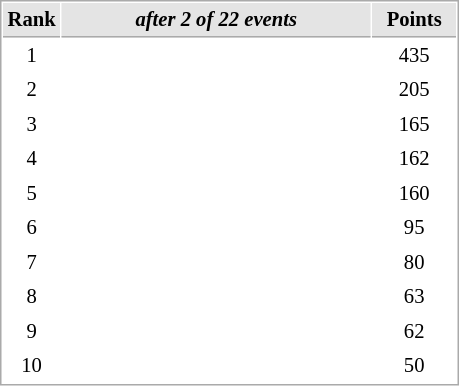<table cellspacing="1" cellpadding="3" style="border:1px solid #AAAAAA;font-size:86%">
<tr style="background-color: #E4E4E4;">
<th style="border-bottom:1px solid #AAAAAA; width: 10px;">Rank</th>
<th style="border-bottom:1px solid #AAAAAA; width: 200px;"><em>after 2 of 22 events</em></th>
<th style="border-bottom:1px solid #AAAAAA; width: 50px;">Points</th>
</tr>
<tr>
<td align=center>1</td>
<td></td>
<td align=center>435</td>
</tr>
<tr>
<td align=center>2</td>
<td></td>
<td align=center>205</td>
</tr>
<tr>
<td align=center>3</td>
<td></td>
<td align=center>165</td>
</tr>
<tr>
<td align=center>4</td>
<td></td>
<td align=center>162</td>
</tr>
<tr>
<td align=center>5</td>
<td></td>
<td align=center>160</td>
</tr>
<tr>
<td align=center>6</td>
<td></td>
<td align=center>95</td>
</tr>
<tr>
<td align=center>7</td>
<td></td>
<td align=center>80</td>
</tr>
<tr>
<td align=center>8</td>
<td></td>
<td align=center>63</td>
</tr>
<tr>
<td align=center>9</td>
<td></td>
<td align=center>62</td>
</tr>
<tr>
<td align=center>10</td>
<td></td>
<td align=center>50</td>
</tr>
</table>
